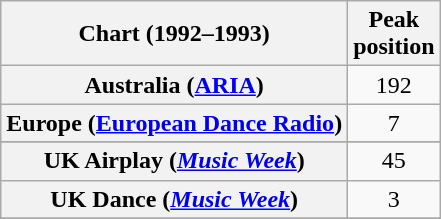<table class="wikitable sortable plainrowheaders" style="text-align:center">
<tr>
<th>Chart (1992–1993)</th>
<th>Peak<br>position</th>
</tr>
<tr>
<th scope="row">Australia (<a href='#'>ARIA</a>)</th>
<td align="center">192</td>
</tr>
<tr>
<th scope="row">Europe (<a href='#'>European Dance Radio</a>)</th>
<td style="text-align:center;">7</td>
</tr>
<tr>
</tr>
<tr>
<th scope="row">UK Airplay (<em><a href='#'>Music Week</a></em>)</th>
<td style="text-align:center;">45</td>
</tr>
<tr>
<th scope="row">UK Dance (<em><a href='#'>Music Week</a></em>)</th>
<td style="text-align:center;">3</td>
</tr>
<tr>
</tr>
<tr>
</tr>
<tr>
</tr>
<tr>
</tr>
</table>
